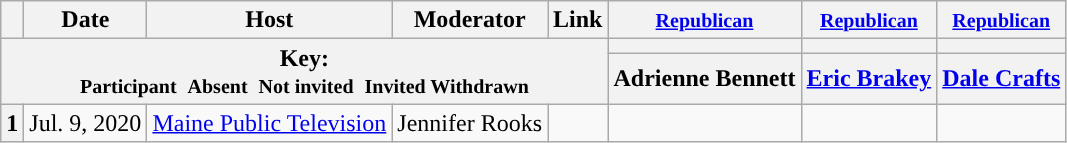<table class="wikitable" style="text-align:center;">
<tr>
<th scope="col"></th>
<th scope="col">Date</th>
<th scope="col">Host</th>
<th scope="col">Moderator</th>
<th scope="col">Link</th>
<th scope="col"><small><a href='#'>Republican</a></small></th>
<th scope="col"><small><a href='#'>Republican</a></small></th>
<th scope="col"><small><a href='#'>Republican</a></small></th>
</tr>
<tr>
<th colspan="5" rowspan="2">Key:<br> <small>Participant </small>  <small>Absent </small>  <small>Not invited </small>  <small>Invited  Withdrawn</small></th>
<th scope="col" style="background:"></th>
<th scope="col" style="background:"></th>
<th scope="col" style="background:"></th>
</tr>
<tr>
<th scope="col">Adrienne Bennett</th>
<th scope="col"><a href='#'>Eric Brakey</a></th>
<th scope="col"><a href='#'>Dale Crafts</a></th>
</tr>
<tr>
<th>1</th>
<td style="white-space:nowrap;">Jul. 9, 2020</td>
<td style="white-space:nowrap;"><a href='#'>Maine Public Television</a></td>
<td style="white-space:nowrap;">Jennifer Rooks</td>
<td style="white-space:nowrap;"></td>
<td></td>
<td></td>
<td></td>
</tr>
</table>
